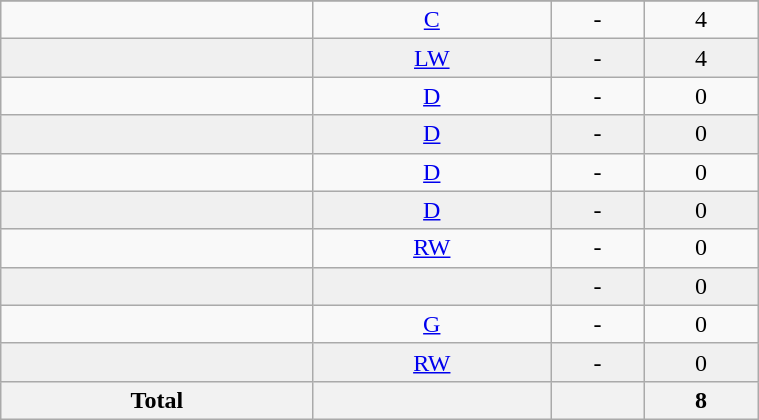<table class="wikitable sortable" width ="40%">
<tr align="center">
</tr>
<tr align="center" bgcolor="">
<td></td>
<td><a href='#'>C</a></td>
<td>-</td>
<td>4</td>
</tr>
<tr align="center" bgcolor="f0f0f0">
<td></td>
<td><a href='#'>LW</a></td>
<td>-</td>
<td>4</td>
</tr>
<tr align="center" bgcolor="">
<td></td>
<td><a href='#'>D</a></td>
<td>-</td>
<td>0</td>
</tr>
<tr align="center" bgcolor="f0f0f0">
<td></td>
<td><a href='#'>D</a></td>
<td>-</td>
<td>0</td>
</tr>
<tr align="center" bgcolor="">
<td></td>
<td><a href='#'>D</a></td>
<td>-</td>
<td>0</td>
</tr>
<tr align="center" bgcolor="f0f0f0">
<td></td>
<td><a href='#'>D</a></td>
<td>-</td>
<td>0</td>
</tr>
<tr align="center" bgcolor="">
<td></td>
<td><a href='#'>RW</a></td>
<td>-</td>
<td>0</td>
</tr>
<tr align="center" bgcolor="f0f0f0">
<td></td>
<td></td>
<td>-</td>
<td>0</td>
</tr>
<tr align="center" bgcolor="">
<td></td>
<td><a href='#'>G</a></td>
<td>-</td>
<td>0</td>
</tr>
<tr align="center" bgcolor="f0f0f0">
<td></td>
<td><a href='#'>RW</a></td>
<td>-</td>
<td>0</td>
</tr>
<tr>
<th>Total</th>
<th></th>
<th></th>
<th>8</th>
</tr>
</table>
